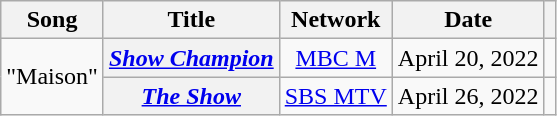<table class="wikitable plainrowheaders" style="text-align:center">
<tr>
<th>Song</th>
<th scope="col">Title</th>
<th>Network</th>
<th scope="col">Date</th>
<th scope="col" class="unsortable"></th>
</tr>
<tr>
<td rowspan="2">"Maison"</td>
<th scope="row"><em><a href='#'>Show Champion</a></em></th>
<td><a href='#'>MBC M</a></td>
<td>April 20, 2022</td>
<td></td>
</tr>
<tr>
<th scope="row"><em><a href='#'>The Show</a></em></th>
<td><a href='#'>SBS MTV</a></td>
<td>April 26, 2022</td>
<td></td>
</tr>
</table>
